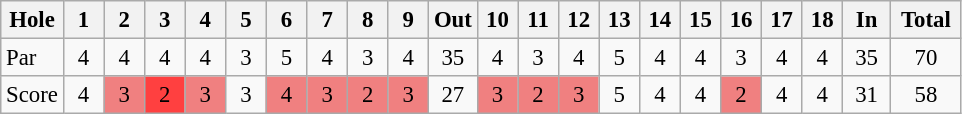<table class=wikitable style="font-size: 95%; text-align:center">
<tr>
<th align="left">Hole</th>
<th style="width:20px">1</th>
<th style="width:20px">2</th>
<th style="width:20px">3</th>
<th style="width:20px">4</th>
<th style="width:20px">5</th>
<th style="width:20px">6</th>
<th style="width:20px">7</th>
<th style="width:20px">8</th>
<th style="width:20px">9</th>
<th style="width:25px">Out</th>
<th style="width:20px">10</th>
<th style="width:20px">11</th>
<th style="width:20px">12</th>
<th style="width:20px">13</th>
<th style="width:20px">14</th>
<th style="width:20px">15</th>
<th style="width:20px">16</th>
<th style="width:20px">17</th>
<th style="width:20px">18</th>
<th style="width:25px">In</th>
<th style="width:40px">Total</th>
</tr>
<tr>
<td align=left>Par</td>
<td>4</td>
<td>4</td>
<td>4</td>
<td>4</td>
<td>3</td>
<td>5</td>
<td>4</td>
<td>3</td>
<td>4</td>
<td>35</td>
<td>4</td>
<td>3</td>
<td>4</td>
<td>5</td>
<td>4</td>
<td>4</td>
<td>3</td>
<td>4</td>
<td>4</td>
<td>35</td>
<td>70</td>
</tr>
<tr>
<td align=left>Score</td>
<td>4</td>
<td style="background:#f08080;">3</td>
<td style="background:#ff4040;">2</td>
<td style="background:#f08080;">3</td>
<td>3</td>
<td style="background:#f08080;">4</td>
<td style="background:#f08080;">3</td>
<td style="background:#f08080;">2</td>
<td style="background:#f08080;">3</td>
<td>27</td>
<td style="background:#f08080;">3</td>
<td style="background:#f08080;">2</td>
<td style="background:#f08080;">3</td>
<td>5</td>
<td>4</td>
<td>4</td>
<td style="background:#f08080;">2</td>
<td>4</td>
<td>4</td>
<td>31</td>
<td>58</td>
</tr>
</table>
